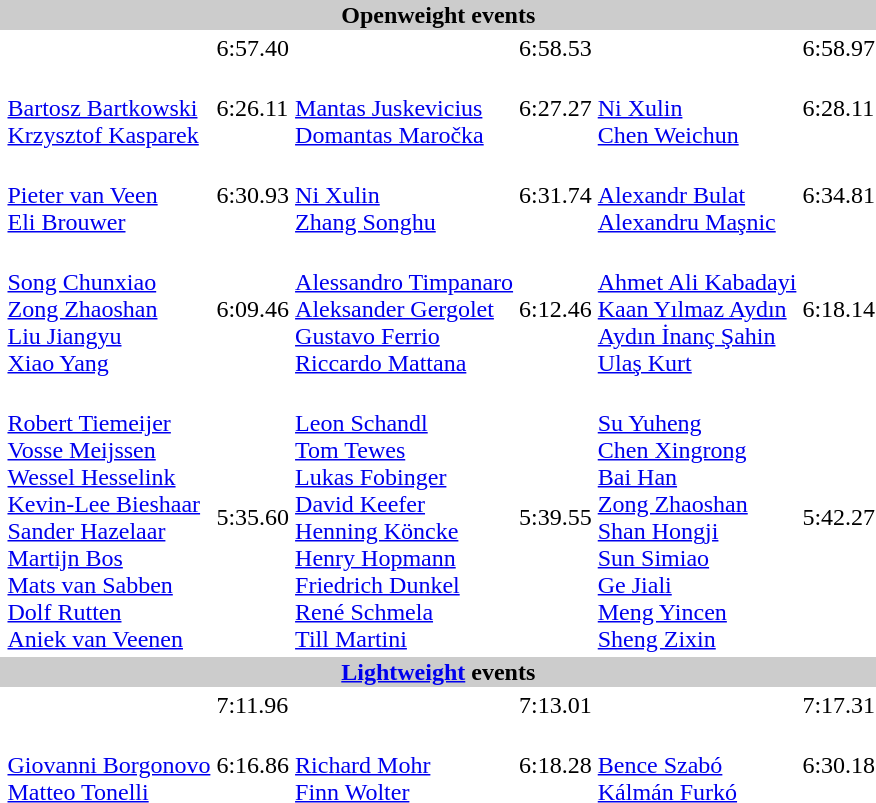<table>
<tr>
<th colspan="7" style="background-color:#CCC;">Openweight events</th>
</tr>
<tr>
<td></td>
<td></td>
<td>6:57.40</td>
<td></td>
<td>6:58.53</td>
<td></td>
<td>6:58.97</td>
</tr>
<tr>
<td></td>
<td><br><a href='#'>Bartosz Bartkowski</a><br><a href='#'>Krzysztof Kasparek</a></td>
<td>6:26.11</td>
<td><br><a href='#'>Mantas Juskevicius</a><br><a href='#'>Domantas Maročka</a></td>
<td>6:27.27</td>
<td><br><a href='#'>Ni Xulin</a><br><a href='#'>Chen Weichun</a></td>
<td>6:28.11</td>
</tr>
<tr>
<td></td>
<td><br><a href='#'>Pieter van Veen</a><br><a href='#'>Eli Brouwer</a></td>
<td>6:30.93</td>
<td><br><a href='#'>Ni Xulin</a><br><a href='#'>Zhang Songhu</a></td>
<td>6:31.74</td>
<td><br><a href='#'>Alexandr Bulat</a><br><a href='#'>Alexandru Maşnic</a></td>
<td>6:34.81</td>
</tr>
<tr>
<td></td>
<td><br><a href='#'>Song Chunxiao</a><br><a href='#'>Zong Zhaoshan</a><br><a href='#'>Liu Jiangyu</a><br><a href='#'>Xiao Yang</a></td>
<td>6:09.46</td>
<td><br><a href='#'>Alessandro Timpanaro</a><br><a href='#'>Aleksander Gergolet</a><br><a href='#'>Gustavo Ferrio</a><br><a href='#'>Riccardo Mattana</a></td>
<td>6:12.46</td>
<td><br><a href='#'>Ahmet Ali Kabadayi</a><br><a href='#'>Kaan Yılmaz Aydın</a><br><a href='#'>Aydın İnanç Şahin</a><br><a href='#'>Ulaş Kurt</a></td>
<td>6:18.14</td>
</tr>
<tr>
<td></td>
<td><br><a href='#'>Robert Tiemeijer</a><br><a href='#'>Vosse Meijssen</a><br><a href='#'>Wessel Hesselink</a><br><a href='#'>Kevin-Lee Bieshaar</a><br><a href='#'>Sander Hazelaar</a><br><a href='#'>Martijn Bos</a><br><a href='#'>Mats van Sabben</a><br><a href='#'>Dolf Rutten</a><br><a href='#'>Aniek van Veenen</a></td>
<td>5:35.60</td>
<td><br><a href='#'>Leon Schandl</a><br><a href='#'>Tom Tewes</a><br><a href='#'>Lukas Fobinger</a><br><a href='#'>David Keefer</a><br><a href='#'>Henning Köncke</a><br><a href='#'>Henry Hopmann</a><br><a href='#'>Friedrich Dunkel</a><br><a href='#'>René Schmela</a><br><a href='#'>Till Martini</a></td>
<td>5:39.55</td>
<td><br><a href='#'>Su Yuheng</a><br><a href='#'>Chen Xingrong</a><br><a href='#'>Bai Han</a><br><a href='#'>Zong Zhaoshan</a><br><a href='#'>Shan Hongji</a><br><a href='#'>Sun Simiao</a><br><a href='#'>Ge Jiali</a><br><a href='#'>Meng Yincen</a><br><a href='#'>Sheng Zixin</a></td>
<td>5:42.27</td>
</tr>
<tr>
<th colspan="7" style="background-color:#CCC;"><a href='#'>Lightweight</a> events</th>
</tr>
<tr>
<td></td>
<td></td>
<td>7:11.96</td>
<td></td>
<td>7:13.01</td>
<td></td>
<td>7:17.31</td>
</tr>
<tr>
<td></td>
<td><br><a href='#'>Giovanni Borgonovo</a><br><a href='#'>Matteo Tonelli</a></td>
<td>6:16.86</td>
<td><br><a href='#'>Richard Mohr</a><br><a href='#'>Finn Wolter</a></td>
<td>6:18.28</td>
<td><br><a href='#'>Bence Szabó</a><br><a href='#'>Kálmán Furkó</a></td>
<td>6:30.18</td>
</tr>
</table>
